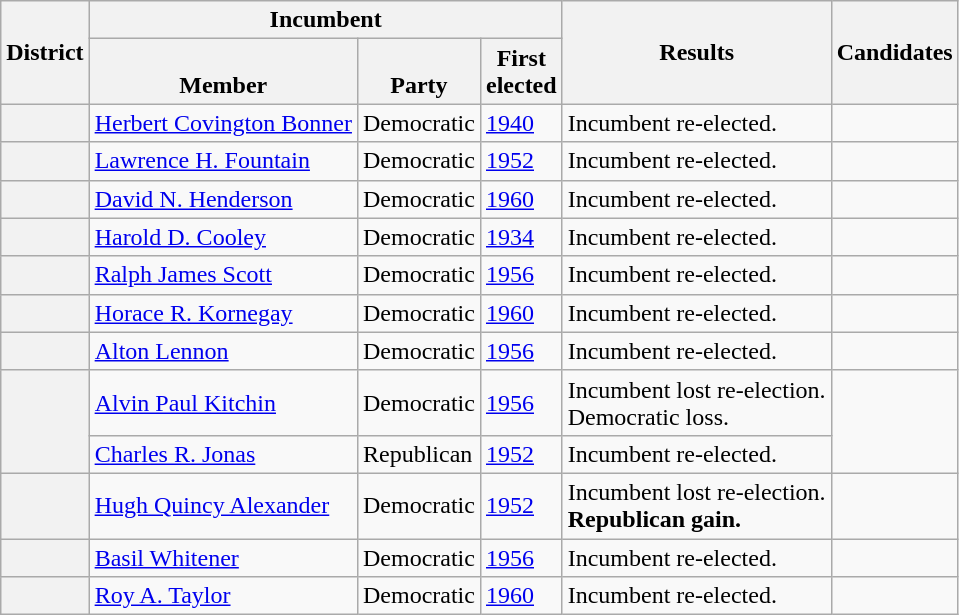<table class="wikitable sortable">
<tr>
<th rowspan=2>District</th>
<th colspan=3>Incumbent</th>
<th rowspan=2>Results</th>
<th rowspan=2 class="unsortable">Candidates</th>
</tr>
<tr valign=bottom>
<th>Member</th>
<th>Party</th>
<th>First<br>elected</th>
</tr>
<tr>
<th></th>
<td><a href='#'>Herbert Covington Bonner</a></td>
<td>Democratic</td>
<td><a href='#'>1940</a></td>
<td>Incumbent re-elected.</td>
<td nowrap></td>
</tr>
<tr>
<th></th>
<td><a href='#'>Lawrence H. Fountain</a></td>
<td>Democratic</td>
<td><a href='#'>1952</a></td>
<td>Incumbent re-elected.</td>
<td nowrap></td>
</tr>
<tr>
<th></th>
<td><a href='#'>David N. Henderson</a></td>
<td>Democratic</td>
<td><a href='#'>1960</a></td>
<td>Incumbent re-elected.</td>
<td nowrap></td>
</tr>
<tr>
<th></th>
<td><a href='#'>Harold D. Cooley</a></td>
<td>Democratic</td>
<td><a href='#'>1934</a></td>
<td>Incumbent re-elected.</td>
<td nowrap></td>
</tr>
<tr>
<th></th>
<td><a href='#'>Ralph James Scott</a></td>
<td>Democratic</td>
<td><a href='#'>1956</a></td>
<td>Incumbent re-elected.</td>
<td nowrap></td>
</tr>
<tr>
<th></th>
<td><a href='#'>Horace R. Kornegay</a></td>
<td>Democratic</td>
<td><a href='#'>1960</a></td>
<td>Incumbent re-elected.</td>
<td nowrap></td>
</tr>
<tr>
<th></th>
<td><a href='#'>Alton Lennon</a></td>
<td>Democratic</td>
<td><a href='#'>1956</a></td>
<td>Incumbent re-elected.</td>
<td nowrap></td>
</tr>
<tr>
<th rowspan=2></th>
<td><a href='#'>Alvin Paul Kitchin</a></td>
<td>Democratic</td>
<td><a href='#'>1956</a></td>
<td>Incumbent lost re-election.<br>Democratic loss.</td>
<td rowspan=2 nowrap></td>
</tr>
<tr>
<td><a href='#'>Charles R. Jonas</a><br></td>
<td>Republican</td>
<td><a href='#'>1952</a></td>
<td>Incumbent re-elected.</td>
</tr>
<tr>
<th></th>
<td><a href='#'>Hugh Quincy Alexander</a></td>
<td>Democratic</td>
<td><a href='#'>1952</a></td>
<td>Incumbent lost re-election.<br><strong>Republican gain.</strong></td>
<td nowrap></td>
</tr>
<tr>
<th></th>
<td><a href='#'>Basil Whitener</a><br></td>
<td>Democratic</td>
<td><a href='#'>1956</a></td>
<td>Incumbent re-elected.</td>
<td nowrap></td>
</tr>
<tr>
<th></th>
<td><a href='#'>Roy A. Taylor</a><br></td>
<td>Democratic</td>
<td><a href='#'>1960</a></td>
<td>Incumbent re-elected.</td>
<td nowrap></td>
</tr>
</table>
